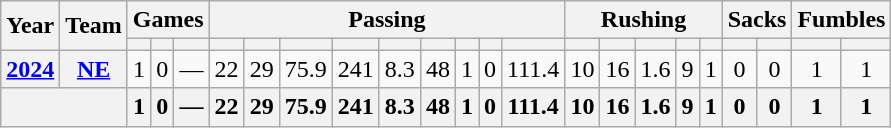<table class="wikitable" style="text-align:center;">
<tr>
<th rowspan="2">Year</th>
<th rowspan="2">Team</th>
<th colspan="3">Games</th>
<th colspan="9">Passing</th>
<th colspan="5">Rushing</th>
<th colspan="2">Sacks</th>
<th colspan="2">Fumbles</th>
</tr>
<tr>
<th></th>
<th></th>
<th></th>
<th></th>
<th></th>
<th></th>
<th></th>
<th></th>
<th></th>
<th></th>
<th></th>
<th></th>
<th></th>
<th></th>
<th></th>
<th></th>
<th></th>
<th></th>
<th></th>
<th></th>
<th></th>
</tr>
<tr>
<th><a href='#'>2024</a></th>
<th><a href='#'>NE</a></th>
<td>1</td>
<td>0</td>
<td>—</td>
<td>22</td>
<td>29</td>
<td>75.9</td>
<td>241</td>
<td>8.3</td>
<td>48</td>
<td>1</td>
<td>0</td>
<td>111.4</td>
<td>10</td>
<td>16</td>
<td>1.6</td>
<td>9</td>
<td>1</td>
<td>0</td>
<td>0</td>
<td>1</td>
<td>1</td>
</tr>
<tr>
<th colspan="2"></th>
<th>1</th>
<th>0</th>
<th>—</th>
<th>22</th>
<th>29</th>
<th>75.9</th>
<th>241</th>
<th>8.3</th>
<th>48</th>
<th>1</th>
<th>0</th>
<th>111.4</th>
<th>10</th>
<th>16</th>
<th>1.6</th>
<th>9</th>
<th>1</th>
<th>0</th>
<th>0</th>
<th>1</th>
<th>1</th>
</tr>
</table>
